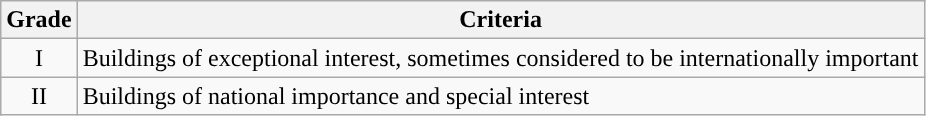<table class="wikitable">
<tr>
<th>Grade</th>
<th>Criteria</th>
</tr>
<tr>
<td align="center" >I</td>
<td>Buildings of exceptional interest, sometimes considered to be internationally important</td>
</tr>
<tr>
<td align="center" >II</td>
<td>Buildings of national importance and special interest</td>
</tr>
</table>
